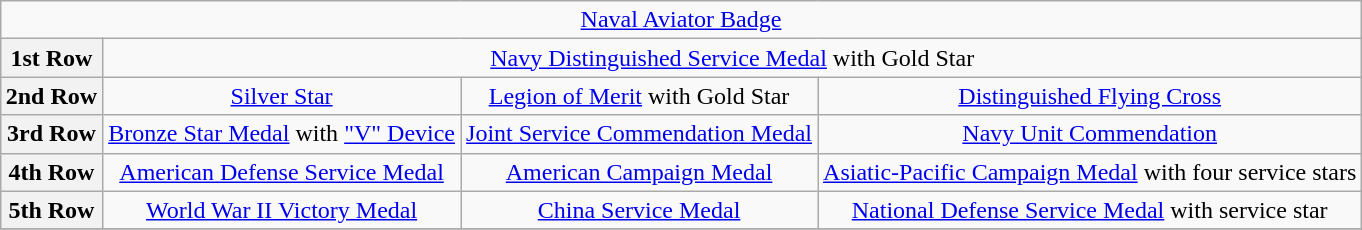<table class="wikitable" style="margin:1em auto; text-align:center;">
<tr>
<td colspan="14"><a href='#'>Naval Aviator Badge</a></td>
</tr>
<tr>
<th>1st Row</th>
<td colspan="12"><a href='#'>Navy Distinguished Service Medal</a> with Gold Star</td>
</tr>
<tr>
<th>2nd Row</th>
<td colspan="4"><a href='#'>Silver Star</a></td>
<td colspan="4"><a href='#'>Legion of Merit</a> with Gold Star</td>
<td colspan="4"><a href='#'>Distinguished Flying Cross</a></td>
</tr>
<tr>
<th>3rd Row</th>
<td colspan="4"><a href='#'>Bronze Star Medal</a> with <a href='#'>"V" Device</a></td>
<td colspan="4"><a href='#'>Joint Service Commendation Medal</a></td>
<td colspan="4"><a href='#'>Navy Unit Commendation</a></td>
</tr>
<tr>
<th>4th Row</th>
<td colspan="4"><a href='#'>American Defense Service Medal</a></td>
<td colspan="4"><a href='#'>American Campaign Medal</a></td>
<td colspan="4"><a href='#'>Asiatic-Pacific Campaign Medal</a> with four service stars</td>
</tr>
<tr>
<th>5th Row</th>
<td colspan="4"><a href='#'>World War II Victory Medal</a></td>
<td colspan="4"><a href='#'>China Service Medal</a></td>
<td colspan="4"><a href='#'>National Defense Service Medal</a> with service star</td>
</tr>
<tr>
</tr>
</table>
